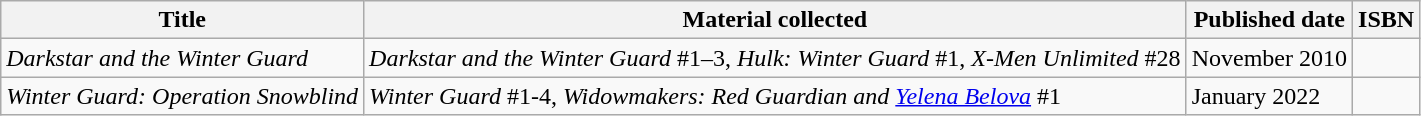<table class="wikitable sortable">
<tr>
<th>Title</th>
<th>Material collected</th>
<th>Published date</th>
<th>ISBN</th>
</tr>
<tr>
<td><em>Darkstar and the Winter Guard</em></td>
<td><em>Darkstar and the Winter Guard</em> #1–3, <em>Hulk: Winter Guard</em> #1, <em>X-Men Unlimited</em> #28</td>
<td>November 2010</td>
<td></td>
</tr>
<tr>
<td><em>Winter Guard: Operation Snowblind</em></td>
<td><em>Winter Guard</em> #1-4, <em>Widowmakers: Red Guardian and <a href='#'>Yelena Belova</a></em> #1</td>
<td>January 2022</td>
<td></td>
</tr>
</table>
